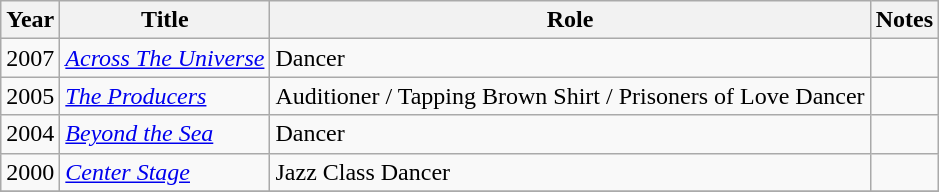<table class="wikitable sortable">
<tr>
<th>Year</th>
<th>Title</th>
<th>Role</th>
<th>Notes</th>
</tr>
<tr>
<td>2007</td>
<td><em><a href='#'>Across The Universe</a></em></td>
<td>Dancer</td>
<td></td>
</tr>
<tr>
<td>2005</td>
<td><em><a href='#'>The Producers</a></em></td>
<td>Auditioner / Tapping Brown Shirt / Prisoners of Love Dancer</td>
<td></td>
</tr>
<tr>
<td>2004</td>
<td><em><a href='#'>Beyond the Sea</a></em></td>
<td>Dancer</td>
<td></td>
</tr>
<tr>
<td>2000</td>
<td><em><a href='#'>Center Stage</a></em></td>
<td>Jazz Class Dancer</td>
<td></td>
</tr>
<tr>
</tr>
</table>
